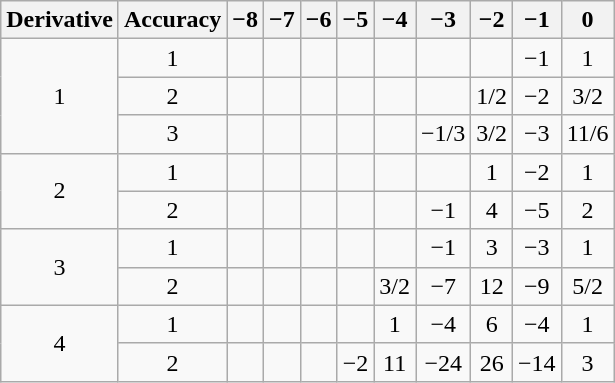<table class="wikitable" style="text-align:center">
<tr>
<th>Derivative</th>
<th>Accuracy</th>
<th>−8</th>
<th>−7</th>
<th>−6</th>
<th>−5</th>
<th>−4</th>
<th>−3</th>
<th>−2</th>
<th>−1</th>
<th>0</th>
</tr>
<tr>
<td rowspan="3">1</td>
<td>1</td>
<td> </td>
<td> </td>
<td> </td>
<td> </td>
<td> </td>
<td> </td>
<td> </td>
<td>−1</td>
<td>1</td>
</tr>
<tr>
<td>2</td>
<td> </td>
<td> </td>
<td> </td>
<td> </td>
<td> </td>
<td> </td>
<td>1/2</td>
<td>−2</td>
<td>3/2</td>
</tr>
<tr>
<td>3</td>
<td> </td>
<td> </td>
<td> </td>
<td> </td>
<td> </td>
<td>−1/3</td>
<td>3/2</td>
<td>−3</td>
<td>11/6</td>
</tr>
<tr>
<td rowspan="2">2</td>
<td>1</td>
<td> </td>
<td> </td>
<td> </td>
<td> </td>
<td> </td>
<td> </td>
<td>1</td>
<td>−2</td>
<td>1</td>
</tr>
<tr>
<td>2</td>
<td> </td>
<td> </td>
<td> </td>
<td> </td>
<td> </td>
<td>−1</td>
<td>4</td>
<td>−5</td>
<td>2</td>
</tr>
<tr>
<td rowspan="2">3</td>
<td>1</td>
<td> </td>
<td> </td>
<td> </td>
<td> </td>
<td> </td>
<td>−1</td>
<td>3</td>
<td>−3</td>
<td>1</td>
</tr>
<tr>
<td>2</td>
<td> </td>
<td> </td>
<td> </td>
<td> </td>
<td>3/2</td>
<td>−7</td>
<td>12</td>
<td>−9</td>
<td>5/2</td>
</tr>
<tr>
<td rowspan="2">4</td>
<td>1</td>
<td> </td>
<td> </td>
<td> </td>
<td> </td>
<td>1</td>
<td>−4</td>
<td>6</td>
<td>−4</td>
<td>1</td>
</tr>
<tr>
<td>2</td>
<td> </td>
<td> </td>
<td> </td>
<td>−2</td>
<td>11</td>
<td>−24</td>
<td>26</td>
<td>−14</td>
<td>3</td>
</tr>
</table>
